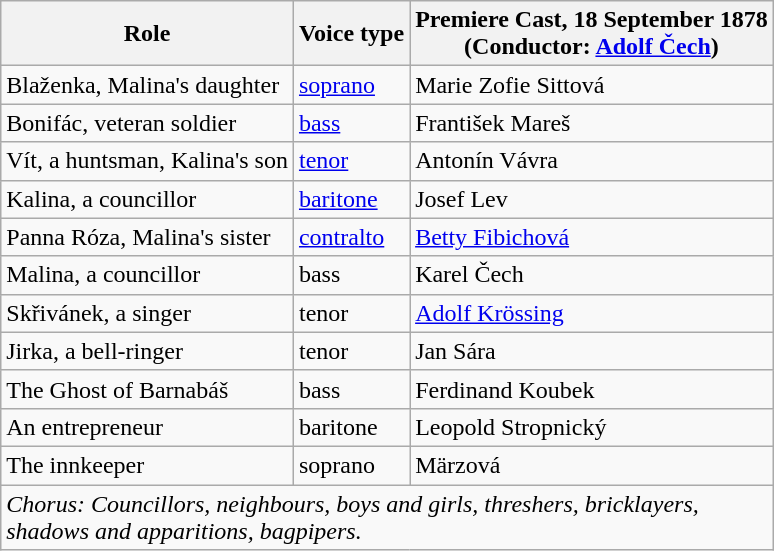<table class="wikitable">
<tr>
<th>Role</th>
<th>Voice type</th>
<th>Premiere Cast, 18 September 1878<br>(Conductor: <a href='#'>Adolf Čech</a>)</th>
</tr>
<tr>
<td>Blaženka, Malina's daughter</td>
<td><a href='#'>soprano</a></td>
<td>Marie Zofie Sittová</td>
</tr>
<tr>
<td>Bonifác, veteran soldier</td>
<td><a href='#'>bass</a></td>
<td>František Mareš</td>
</tr>
<tr>
<td>Vít, a huntsman, Kalina's son</td>
<td><a href='#'>tenor</a></td>
<td>Antonín Vávra</td>
</tr>
<tr>
<td>Kalina, a councillor</td>
<td><a href='#'>baritone</a></td>
<td>Josef Lev</td>
</tr>
<tr>
<td>Panna Róza, Malina's sister</td>
<td><a href='#'>contralto</a></td>
<td><a href='#'>Betty Fibichová</a></td>
</tr>
<tr>
<td>Malina, a councillor</td>
<td>bass</td>
<td>Karel Čech</td>
</tr>
<tr>
<td>Skřivánek, a singer</td>
<td>tenor</td>
<td><a href='#'>Adolf Krössing</a></td>
</tr>
<tr>
<td>Jirka, a bell-ringer</td>
<td>tenor</td>
<td>Jan Sára</td>
</tr>
<tr>
<td>The Ghost of Barnabáš</td>
<td>bass</td>
<td>Ferdinand Koubek</td>
</tr>
<tr>
<td>An entrepreneur</td>
<td>baritone</td>
<td>Leopold Stropnický</td>
</tr>
<tr>
<td>The innkeeper</td>
<td>soprano</td>
<td>Märzová</td>
</tr>
<tr>
<td colspan="3"><em>Chorus: Councillors, neighbours, boys and girls, threshers, bricklayers,<br>shadows and apparitions, bagpipers.</em></td>
</tr>
</table>
